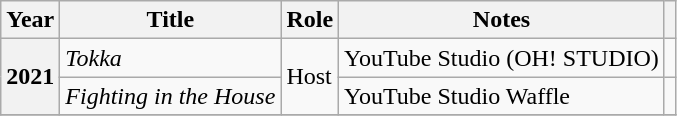<table class="wikitable sortable plainrowheaders">
<tr>
<th scope="col">Year</th>
<th scope="col">Title</th>
<th scope="col">Role</th>
<th scope="col">Notes</th>
<th scope="col" class="unsortable"></th>
</tr>
<tr>
<th scope="row" rowspan=2>2021</th>
<td><em>Tokka </em></td>
<td rowspan="2">Host</td>
<td>YouTube Studio (OH! STUDIO)</td>
<td></td>
</tr>
<tr>
<td><em> Fighting in the House</em></td>
<td>YouTube Studio Waffle</td>
<td></td>
</tr>
<tr>
</tr>
</table>
